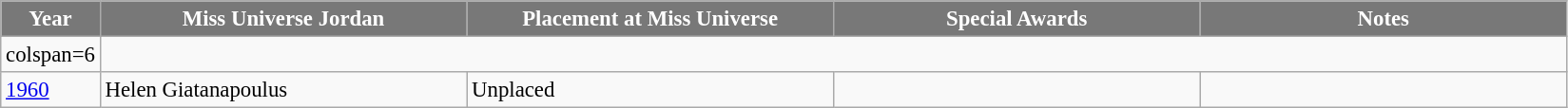<table class="wikitable " style="font-size: 95%;">
<tr>
<th width="60" style="background-color:#787878;color:#FFFFFF;">Year</th>
<th width="250" style="background-color:#787878;color:#FFFFFF;">Miss Universe Jordan</th>
<th width="250" style="background-color:#787878;color:#FFFFFF;">Placement at Miss Universe</th>
<th width="250" style="background-color:#787878;color:#FFFFFF;">Special Awards</th>
<th width="250" style="background-color:#787878;color:#FFFFFF;">Notes</th>
</tr>
<tr>
<td>colspan=6 </td>
</tr>
<tr>
<td><a href='#'>1960</a></td>
<td>Helen Giatanapoulus</td>
<td>Unplaced</td>
<td></td>
<td></td>
</tr>
</table>
